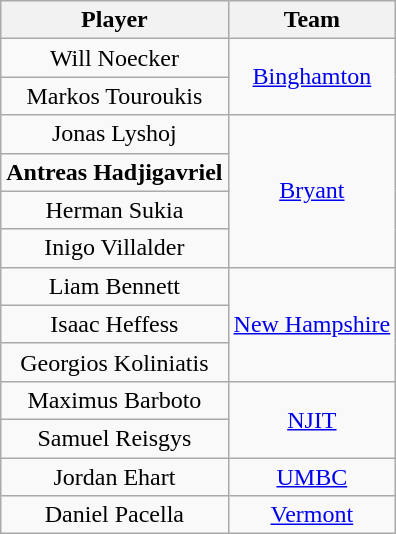<table class="wikitable" style="text-align: center;">
<tr>
<th>Player</th>
<th>Team</th>
</tr>
<tr>
<td>Will Noecker</td>
<td rowspan=2><a href='#'>Binghamton</a></td>
</tr>
<tr>
<td>Markos Touroukis</td>
</tr>
<tr>
<td>Jonas Lyshoj</td>
<td rowspan=4><a href='#'>Bryant</a></td>
</tr>
<tr>
<td><strong>Antreas Hadjigavriel</strong></td>
</tr>
<tr>
<td>Herman Sukia</td>
</tr>
<tr>
<td>Inigo Villalder</td>
</tr>
<tr>
<td>Liam Bennett</td>
<td rowspan=3><a href='#'>New Hampshire</a></td>
</tr>
<tr>
<td>Isaac Heffess</td>
</tr>
<tr>
<td>Georgios Koliniatis</td>
</tr>
<tr>
<td>Maximus Barboto</td>
<td rowspan=2><a href='#'>NJIT</a></td>
</tr>
<tr>
<td>Samuel Reisgys</td>
</tr>
<tr>
<td>Jordan Ehart</td>
<td><a href='#'>UMBC</a></td>
</tr>
<tr>
<td>Daniel Pacella</td>
<td><a href='#'>Vermont</a></td>
</tr>
</table>
